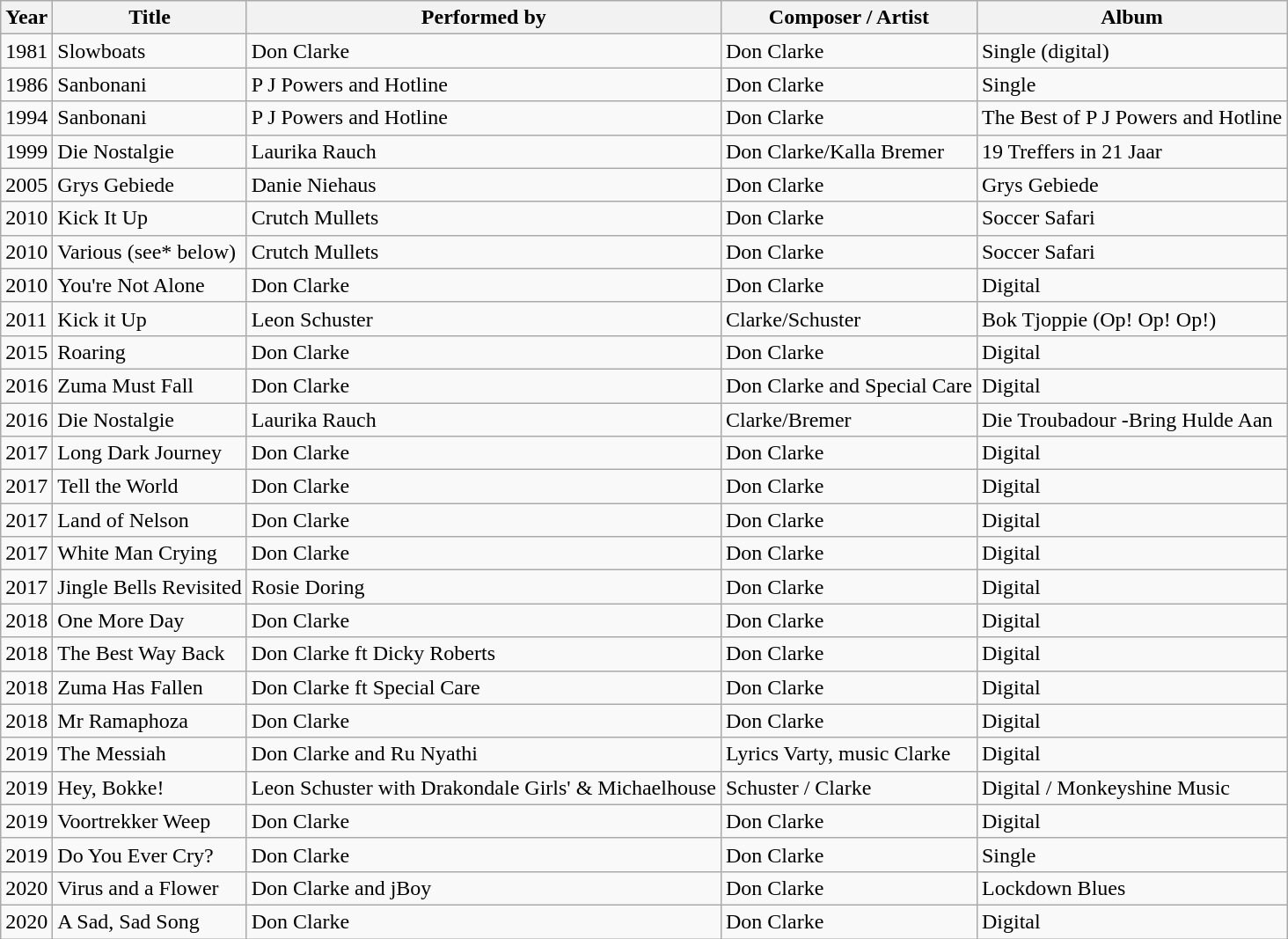<table class="wikitable">
<tr>
<th>Year</th>
<th>Title</th>
<th>Performed by</th>
<th>Composer / Artist</th>
<th>Album</th>
</tr>
<tr>
<td>1981</td>
<td>Slowboats</td>
<td>Don Clarke</td>
<td>Don Clarke</td>
<td>Single (digital)</td>
</tr>
<tr>
<td>1986</td>
<td>Sanbonani</td>
<td>P J Powers and Hotline</td>
<td>Don Clarke</td>
<td>Single</td>
</tr>
<tr>
<td>1994</td>
<td>Sanbonani</td>
<td>P J Powers and Hotline</td>
<td>Don Clarke</td>
<td>The Best of P J Powers and Hotline</td>
</tr>
<tr>
<td>1999</td>
<td>Die Nostalgie</td>
<td>Laurika Rauch</td>
<td>Don Clarke/Kalla Bremer</td>
<td>19 Treffers in 21 Jaar</td>
</tr>
<tr>
<td>2005</td>
<td>Grys Gebiede</td>
<td>Danie Niehaus</td>
<td>Don Clarke</td>
<td>Grys Gebiede</td>
</tr>
<tr>
<td>2010</td>
<td>Kick It Up</td>
<td>Crutch Mullets</td>
<td>Don Clarke</td>
<td>Soccer Safari</td>
</tr>
<tr>
<td>2010</td>
<td>Various (see* below)</td>
<td>Crutch Mullets</td>
<td>Don Clarke</td>
<td>Soccer Safari</td>
</tr>
<tr>
<td>2010</td>
<td>You're Not Alone</td>
<td>Don Clarke</td>
<td>Don Clarke</td>
<td>Digital</td>
</tr>
<tr>
<td>2011</td>
<td>Kick it Up</td>
<td>Leon Schuster</td>
<td>Clarke/Schuster</td>
<td>Bok Tjoppie (Op! Op! Op!)</td>
</tr>
<tr>
<td>2015</td>
<td>Roaring</td>
<td>Don Clarke</td>
<td>Don Clarke</td>
<td>Digital</td>
</tr>
<tr>
<td>2016</td>
<td>Zuma Must Fall</td>
<td>Don Clarke</td>
<td>Don Clarke and Special Care</td>
<td>Digital</td>
</tr>
<tr>
<td>2016</td>
<td>Die Nostalgie</td>
<td>Laurika Rauch</td>
<td>Clarke/Bremer</td>
<td>Die Troubadour -Bring Hulde Aan</td>
</tr>
<tr>
<td>2017</td>
<td>Long Dark Journey</td>
<td>Don Clarke</td>
<td>Don Clarke</td>
<td>Digital</td>
</tr>
<tr>
<td>2017</td>
<td>Tell the World</td>
<td>Don Clarke</td>
<td>Don Clarke</td>
<td>Digital</td>
</tr>
<tr>
<td>2017</td>
<td>Land of Nelson</td>
<td>Don Clarke</td>
<td>Don Clarke</td>
<td>Digital</td>
</tr>
<tr>
<td>2017</td>
<td>White Man Crying</td>
<td>Don Clarke</td>
<td>Don Clarke</td>
<td>Digital</td>
</tr>
<tr>
<td>2017</td>
<td>Jingle Bells Revisited</td>
<td>Rosie Doring</td>
<td>Don Clarke</td>
<td>Digital</td>
</tr>
<tr>
<td>2018</td>
<td>One More Day</td>
<td>Don Clarke</td>
<td>Don Clarke</td>
<td>Digital</td>
</tr>
<tr>
<td>2018</td>
<td>The Best Way Back</td>
<td>Don Clarke ft Dicky Roberts</td>
<td>Don Clarke</td>
<td>Digital</td>
</tr>
<tr>
<td>2018</td>
<td>Zuma Has Fallen</td>
<td>Don Clarke ft Special Care</td>
<td>Don Clarke</td>
<td>Digital</td>
</tr>
<tr>
<td>2018</td>
<td>Mr Ramaphoza</td>
<td>Don Clarke</td>
<td>Don Clarke</td>
<td>Digital</td>
</tr>
<tr>
<td>2019</td>
<td>The Messiah</td>
<td>Don Clarke and Ru Nyathi</td>
<td>Lyrics Varty, music Clarke</td>
<td>Digital</td>
</tr>
<tr>
<td>2019</td>
<td>Hey, Bokke!</td>
<td>Leon Schuster with Drakondale Girls' & Michaelhouse</td>
<td>Schuster / Clarke</td>
<td>Digital / Monkeyshine Music</td>
</tr>
<tr>
<td>2019</td>
<td>Voortrekker Weep</td>
<td>Don Clarke</td>
<td>Don Clarke</td>
<td>Digital</td>
</tr>
<tr>
<td>2019</td>
<td>Do You Ever Cry?</td>
<td>Don Clarke</td>
<td>Don Clarke</td>
<td>Single</td>
</tr>
<tr>
<td>2020</td>
<td>Virus and a Flower</td>
<td>Don Clarke and jBoy</td>
<td>Don Clarke</td>
<td>Lockdown Blues</td>
</tr>
<tr>
<td>2020</td>
<td>A Sad, Sad Song</td>
<td>Don Clarke</td>
<td>Don Clarke</td>
<td>Digital</td>
</tr>
</table>
